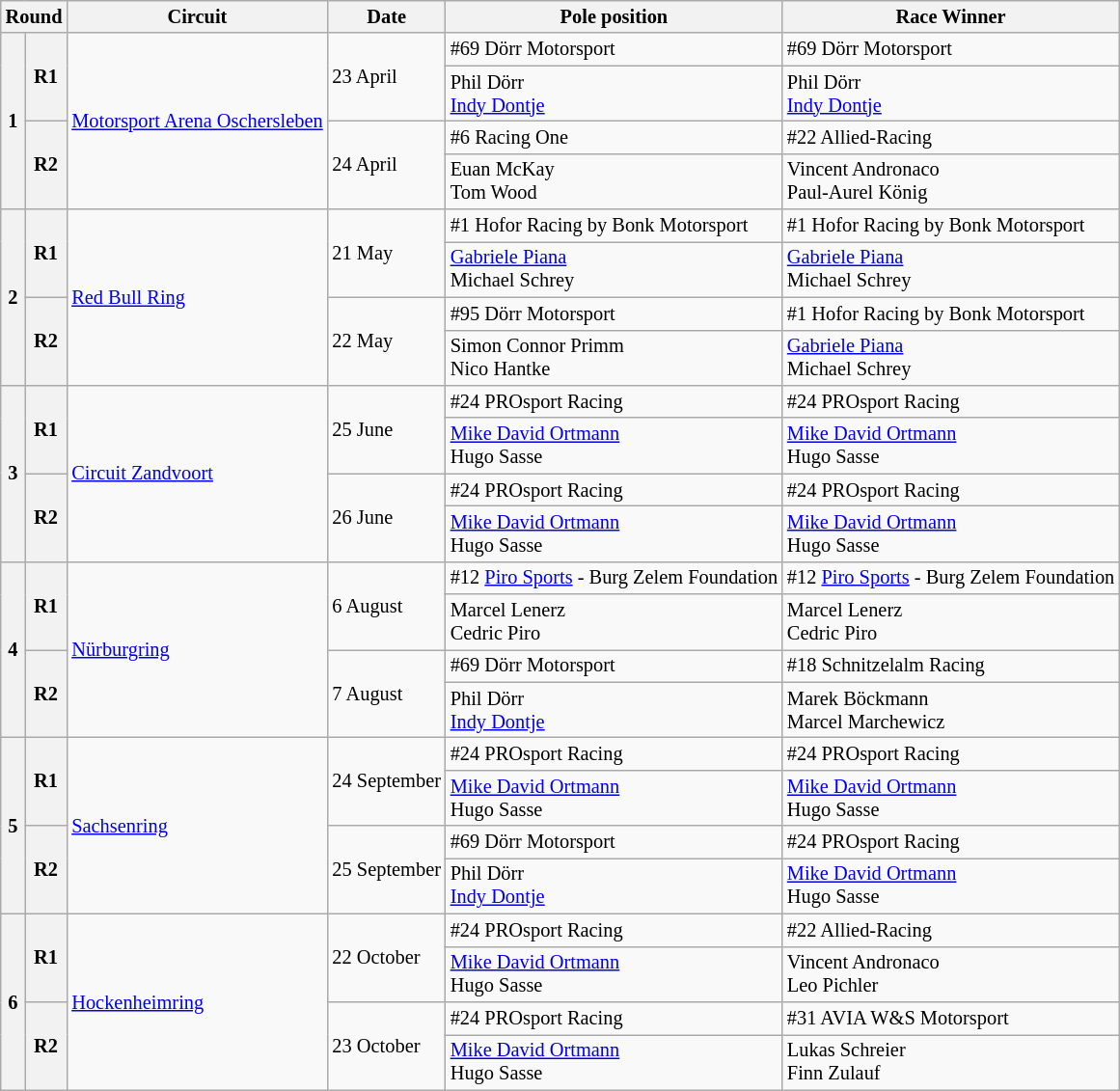<table class="wikitable" style="font-size: 85%;">
<tr>
<th colspan=2>Round</th>
<th>Circuit</th>
<th>Date</th>
<th>Pole position</th>
<th>Race Winner</th>
</tr>
<tr>
<th rowspan=4>1</th>
<th rowspan=2>R1</th>
<td rowspan=4> <a href='#'>Motorsport Arena Oschersleben</a></td>
<td rowspan=2>23 April</td>
<td> #69 Dörr Motorsport</td>
<td> #69 Dörr Motorsport</td>
</tr>
<tr>
<td> Phil Dörr<br> <a href='#'>Indy Dontje</a></td>
<td> Phil Dörr<br> <a href='#'>Indy Dontje</a></td>
</tr>
<tr>
<th rowspan=2>R2</th>
<td rowspan=2>24 April</td>
<td> #6 Racing One</td>
<td> #22 Allied-Racing</td>
</tr>
<tr>
<td> Euan McKay<br> Tom Wood</td>
<td> Vincent Andronaco<br> Paul-Aurel König</td>
</tr>
<tr>
<th rowspan=4>2</th>
<th rowspan=2>R1</th>
<td rowspan=4> <a href='#'>Red Bull Ring</a></td>
<td rowspan=2>21 May</td>
<td> #1 Hofor Racing by Bonk Motorsport</td>
<td> #1 Hofor Racing by Bonk Motorsport</td>
</tr>
<tr>
<td> <a href='#'>Gabriele Piana</a><br> Michael Schrey</td>
<td> <a href='#'>Gabriele Piana</a><br> Michael Schrey</td>
</tr>
<tr>
<th rowspan=2>R2</th>
<td rowspan=2>22 May</td>
<td> #95 Dörr Motorsport</td>
<td> #1 Hofor Racing by Bonk Motorsport</td>
</tr>
<tr>
<td> Simon Connor Primm<br> Nico Hantke</td>
<td> <a href='#'>Gabriele Piana</a><br> Michael Schrey</td>
</tr>
<tr>
<th rowspan=4>3</th>
<th rowspan=2>R1</th>
<td rowspan=4> <a href='#'>Circuit Zandvoort</a></td>
<td rowspan=2>25 June</td>
<td> #24 PROsport Racing</td>
<td> #24 PROsport Racing</td>
</tr>
<tr>
<td> <a href='#'>Mike David Ortmann</a><br> Hugo Sasse</td>
<td> <a href='#'>Mike David Ortmann</a><br> Hugo Sasse</td>
</tr>
<tr>
<th rowspan=2>R2</th>
<td rowspan=2>26 June</td>
<td> #24 PROsport Racing</td>
<td> #24 PROsport Racing</td>
</tr>
<tr>
<td> <a href='#'>Mike David Ortmann</a><br> Hugo Sasse</td>
<td> <a href='#'>Mike David Ortmann</a><br> Hugo Sasse</td>
</tr>
<tr>
<th rowspan=4>4</th>
<th rowspan=2>R1</th>
<td rowspan=4> <a href='#'>Nürburgring</a></td>
<td rowspan=2>6 August</td>
<td> #12 <a href='#'>Piro Sports</a> - Burg Zelem Foundation</td>
<td> #12 <a href='#'>Piro Sports</a> - Burg Zelem Foundation</td>
</tr>
<tr>
<td> Marcel Lenerz<br> Cedric Piro</td>
<td> Marcel Lenerz<br> Cedric Piro</td>
</tr>
<tr>
<th rowspan=2>R2</th>
<td rowspan=2>7 August</td>
<td> #69 Dörr Motorsport</td>
<td> #18 Schnitzelalm Racing</td>
</tr>
<tr>
<td> Phil Dörr<br> <a href='#'>Indy Dontje</a></td>
<td> Marek Böckmann<br> Marcel Marchewicz</td>
</tr>
<tr>
<th rowspan=4>5</th>
<th rowspan=2>R1</th>
<td rowspan=4> <a href='#'>Sachsenring</a></td>
<td rowspan=2>24 September</td>
<td> #24 PROsport Racing</td>
<td> #24 PROsport Racing</td>
</tr>
<tr>
<td> <a href='#'>Mike David Ortmann</a><br> Hugo Sasse</td>
<td> <a href='#'>Mike David Ortmann</a><br> Hugo Sasse</td>
</tr>
<tr>
<th rowspan=2>R2</th>
<td rowspan=2>25 September</td>
<td> #69 Dörr Motorsport</td>
<td> #24 PROsport Racing</td>
</tr>
<tr>
<td> Phil Dörr<br> <a href='#'>Indy Dontje</a></td>
<td> <a href='#'>Mike David Ortmann</a><br> Hugo Sasse</td>
</tr>
<tr>
<th rowspan=4>6</th>
<th rowspan=2>R1</th>
<td rowspan=4> <a href='#'>Hockenheimring</a></td>
<td rowspan=2>22 October</td>
<td> #24 PROsport Racing</td>
<td> #22 Allied-Racing</td>
</tr>
<tr>
<td> <a href='#'>Mike David Ortmann</a><br> Hugo Sasse</td>
<td> Vincent Andronaco<br> Leo Pichler</td>
</tr>
<tr>
<th rowspan=2>R2</th>
<td rowspan=2>23 October</td>
<td> #24 PROsport Racing</td>
<td> #31 AVIA W&S Motorsport</td>
</tr>
<tr>
<td> <a href='#'>Mike David Ortmann</a><br> Hugo Sasse</td>
<td> Lukas Schreier<br> Finn Zulauf</td>
</tr>
</table>
